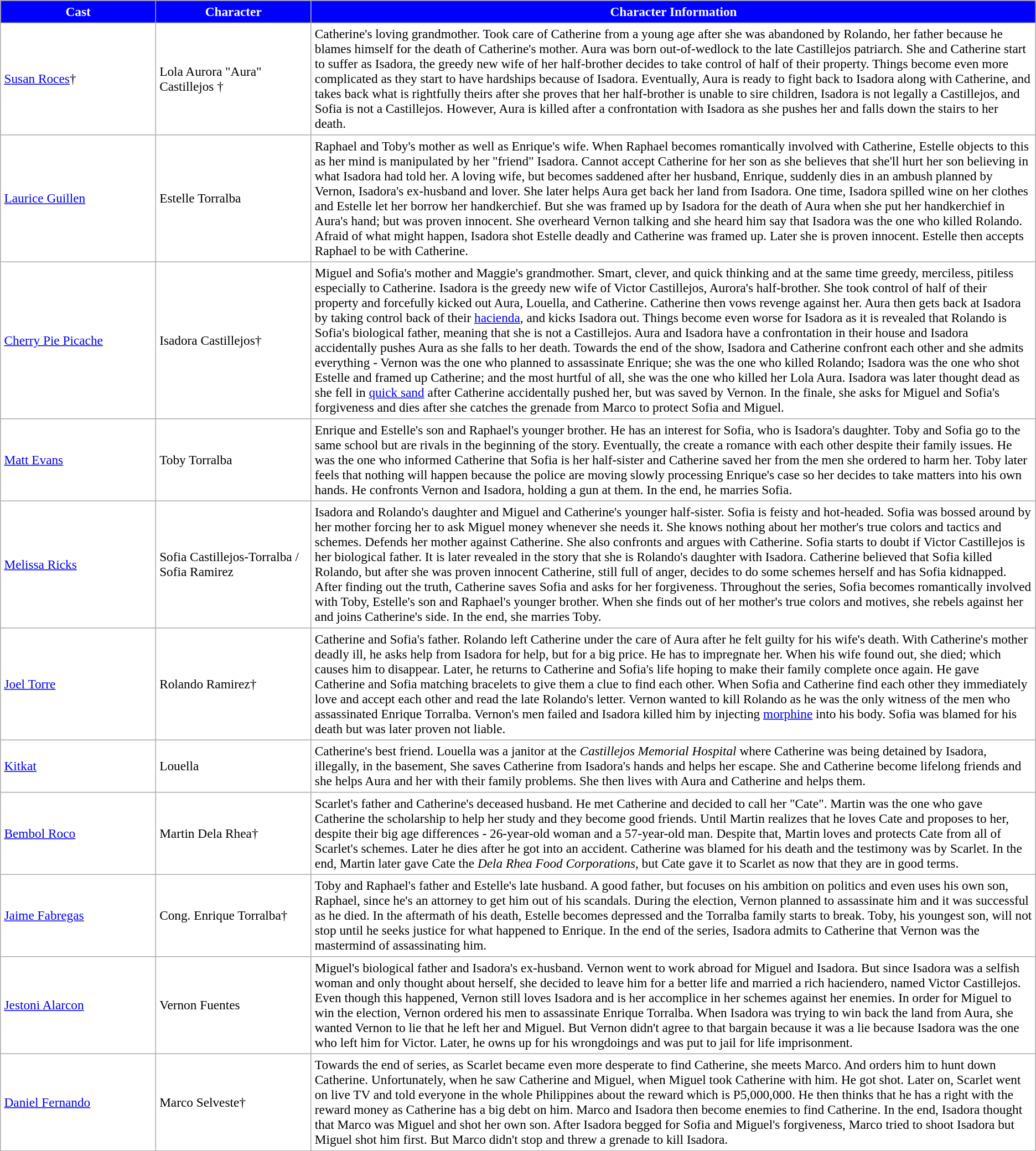<table border="8" cellpadding="4" cellspacing="0" style="margin:  1em 1em 1em 0; background: white; border: 1px #aaa solid; border-collapse: collapse; font-size: 97%;">
<tr style="background:blue; text-align: center; color: white;">
<th style="width:15%;">Cast</th>
<th style="width:15%;">Character</th>
<th style="width:15px;">Character Information</th>
</tr>
<tr>
<td><a href='#'>Susan Roces</a>†</td>
<td>Lola Aurora "Aura" Castillejos †</td>
<td>Catherine's loving grandmother. Took care of Catherine from a young age after she was abandoned by Rolando, her father because he blames himself for the death of Catherine's mother. Aura was born out-of-wedlock to the late Castillejos patriarch. She and Catherine start to suffer as Isadora, the greedy new wife of her half-brother decides to take control of half of their property. Things become even more complicated as they start to have hardships because of Isadora. Eventually, Aura is ready to fight back to Isadora along with Catherine, and takes back what is rightfully theirs after she proves that her half-brother is unable to sire children, Isadora is not legally a Castillejos, and Sofia is not a Castillejos. However, Aura is killed after a confrontation with Isadora as she pushes her and falls down the stairs to her death.</td>
</tr>
<tr>
<td><a href='#'>Laurice Guillen</a></td>
<td>Estelle Torralba</td>
<td>Raphael and Toby's mother as well as Enrique's wife. When Raphael becomes romantically involved with Catherine, Estelle objects to this as her mind is manipulated by her "friend" Isadora. Cannot accept Catherine for her son as she believes that she'll hurt her son believing in what Isadora had told her. A loving wife, but becomes saddened after her husband, Enrique, suddenly dies in an ambush planned by Vernon, Isadora's ex-husband and lover. She later helps Aura get back her land from Isadora. One time, Isadora spilled wine on her clothes and Estelle let her borrow her handkerchief. But she was framed up by Isadora for the death of Aura when she put her handkerchief in Aura's hand; but was proven innocent. She overheard Vernon talking and she heard him say that Isadora was the one who killed Rolando. Afraid of what might happen, Isadora shot Estelle deadly and Catherine was framed up. Later she is proven innocent. Estelle then accepts Raphael to be with Catherine.</td>
</tr>
<tr>
<td><a href='#'>Cherry Pie Picache</a></td>
<td>Isadora Castillejos† </td>
<td>Miguel and Sofia's mother and Maggie's grandmother. Smart, clever, and quick thinking and at the same time greedy, merciless, pitiless especially to Catherine. Isadora is the greedy new wife of Victor Castillejos, Aurora's half-brother. She took control of half of their property and forcefully kicked out Aura, Louella, and Catherine. Catherine then vows revenge against her. Aura then gets back at Isadora by taking control back of their <a href='#'>hacienda</a>, and kicks Isadora out. Things become even worse for Isadora as it is revealed that Rolando is Sofia's biological father, meaning that she is not a Castillejos. Aura and Isadora have a confrontation in their house and Isadora accidentally pushes Aura as she falls to her death. Towards the end of the show, Isadora and Catherine confront each other and she admits everything - Vernon was the one who planned to assassinate Enrique; she was the one who killed Rolando; Isadora was the one who shot Estelle and framed up Catherine; and the most hurtful of all, she was the one who killed her Lola Aura. Isadora was later thought dead as she fell in <a href='#'>quick sand</a> after Catherine accidentally pushed her, but was saved by Vernon. In the finale, she asks for Miguel and Sofia's forgiveness and dies after she catches the grenade from Marco to protect Sofia and Miguel.</td>
</tr>
<tr>
<td><a href='#'>Matt Evans</a></td>
<td>Toby Torralba</td>
<td>Enrique and Estelle's son and Raphael's younger brother. He has an interest for Sofia, who is Isadora's daughter. Toby and Sofia go to the same school but are rivals in the beginning of the story. Eventually, the create a romance with each other despite their family issues. He was the one who informed Catherine that Sofia is her half-sister and Catherine saved her from the men she ordered to harm her. Toby later feels that nothing will happen because the police are moving slowly processing Enrique's case so her decides to take matters into his own hands. He confronts Vernon and Isadora, holding a gun at them. In the end, he marries Sofia.</td>
</tr>
<tr>
<td><a href='#'>Melissa Ricks</a></td>
<td>Sofia Castillejos-Torralba / Sofia Ramirez</td>
<td>Isadora and Rolando's daughter and Miguel and Catherine's younger half-sister. Sofia is feisty and hot-headed. Sofia was bossed around by her mother forcing her to ask Miguel money whenever she needs it. She knows nothing about her mother's true colors and tactics and schemes. Defends her mother against Catherine. She also confronts and argues with Catherine. Sofia starts to doubt if Victor Castillejos is her biological father. It is later revealed in the story that she is Rolando's daughter with Isadora. Catherine believed that Sofia killed Rolando, but after she was proven innocent Catherine, still full of anger, decides to do some schemes herself and has Sofia kidnapped. After finding out the truth, Catherine saves Sofia and asks for her forgiveness. Throughout the series, Sofia becomes romantically involved with Toby, Estelle's son and Raphael's younger brother. When she finds out of her mother's true colors and motives, she rebels against her and joins Catherine's side. In the end, she marries Toby.</td>
</tr>
<tr>
<td><a href='#'>Joel Torre</a></td>
<td>Rolando Ramirez† </td>
<td>Catherine and Sofia's father. Rolando left Catherine under the care of Aura after he felt guilty for his wife's death. With Catherine's mother deadly ill, he asks help from Isadora for help, but for a big price. He has to impregnate her. When his wife found out, she died; which causes him to disappear. Later, he returns to Catherine and Sofia's life hoping to make their family complete once again. He gave Catherine and Sofia matching bracelets to give them a clue to find each other. When Sofia and Catherine find each other they immediately love and accept each other and read the late Rolando's letter. Vernon wanted to kill Rolando as he was the only witness of the men who assassinated Enrique Torralba. Vernon's men failed and Isadora killed him by injecting <a href='#'>morphine</a> into his body. Sofia was blamed for his death but was later proven not liable.</td>
</tr>
<tr>
<td><a href='#'>Kitkat</a></td>
<td>Louella</td>
<td>Catherine's best friend. Louella was a janitor at the <em>Castillejos Memorial Hospital</em> where Catherine was being detained by Isadora, illegally, in the basement, She saves Catherine from Isadora's hands and helps her escape. She and Catherine become lifelong friends and she helps Aura and her with their family problems. She then lives with Aura and Catherine and helps them.</td>
</tr>
<tr>
<td><a href='#'>Bembol Roco</a></td>
<td>Martin Dela Rhea† </td>
<td>Scarlet's father and Catherine's deceased husband. He met Catherine and decided to call her "Cate". Martin was the one who gave Catherine the scholarship to help her study and they become good friends. Until Martin realizes that he loves Cate and proposes to her, despite their big age differences - 26-year-old woman and a 57-year-old man. Despite that, Martin loves and protects Cate from all of Scarlet's schemes. Later he dies after he got into an accident. Catherine was blamed for his death and the testimony was by Scarlet. In the end, Martin later gave Cate the <em>Dela Rhea Food Corporations</em>, but Cate gave it to Scarlet as now that they are in good terms.</td>
</tr>
<tr>
<td><a href='#'>Jaime Fabregas</a></td>
<td>Cong. Enrique Torralba† </td>
<td>Toby and Raphael's father and Estelle's late husband. A good father, but focuses on his ambition on politics and even uses his own son, Raphael, since he's an attorney to get him out of his scandals. During the election, Vernon planned to assassinate him and it was successful as he died. In the aftermath of his death, Estelle becomes depressed and the Torralba family starts to break. Toby, his youngest son, will not stop until he seeks justice for what happened to Enrique. In the end of the series, Isadora admits to Catherine that Vernon was the mastermind of assassinating him.</td>
</tr>
<tr>
<td><a href='#'>Jestoni Alarcon</a></td>
<td>Vernon Fuentes</td>
<td>Miguel's biological father and Isadora's ex-husband. Vernon went to work abroad for Miguel and Isadora. But since Isadora was a selfish woman and only thought about herself, she decided to leave him for a better life and married a rich haciendero, named Victor Castillejos. Even though this happened, Vernon still loves Isadora and is her accomplice in her schemes against her enemies. In order for Miguel to win the election, Vernon ordered his men to assassinate Enrique Torralba. When Isadora was trying to win back the land from Aura, she wanted Vernon to lie that he left her and Miguel. But Vernon didn't agree to that bargain because it was a lie because Isadora was the one who left him for Victor. Later, he owns up for his wrongdoings and was put to jail for life imprisonment.</td>
</tr>
<tr>
<td><a href='#'>Daniel Fernando</a></td>
<td>Marco Selveste† </td>
<td>Towards the end of series, as Scarlet became even more desperate to find Catherine, she meets Marco. And orders him to hunt down Catherine. Unfortunately, when he saw Catherine and Miguel, when Miguel took Catherine with him. He got shot. Later on, Scarlet went on live TV and told everyone in the whole Philippines about the reward which is P5,000,000. He then thinks that he has a right with the reward money as Catherine has a big debt on him. Marco and Isadora then become enemies to find Catherine. In the end, Isadora thought that Marco was Miguel and shot her own son. After Isadora begged for Sofia and Miguel's forgiveness, Marco tried to shoot Isadora but Miguel shot him first. But Marco didn't stop and threw a grenade to kill Isadora.</td>
</tr>
</table>
